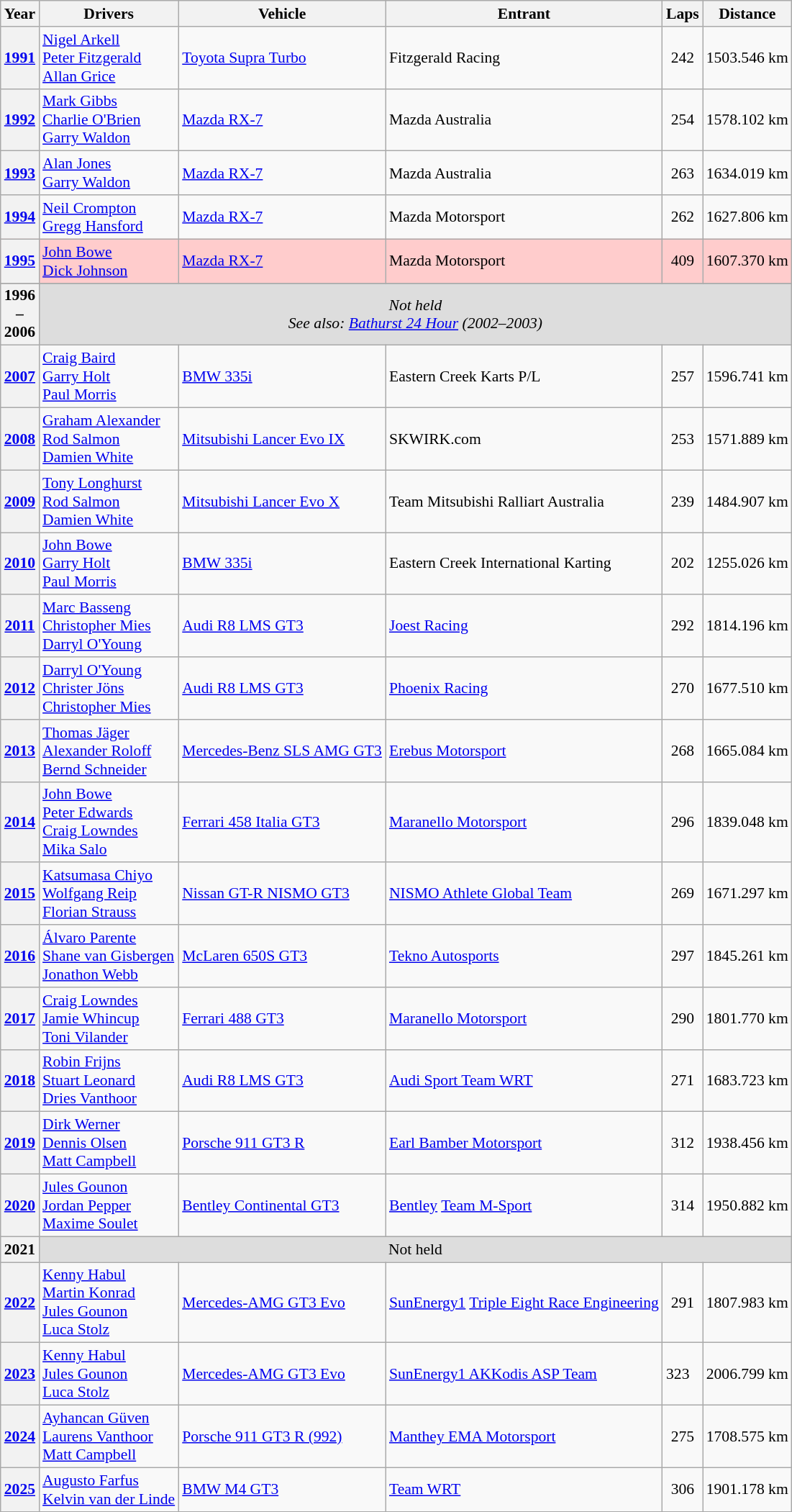<table class="wikitable" style="font-size: 90%">
<tr>
<th>Year</th>
<th>Drivers</th>
<th>Vehicle</th>
<th>Entrant</th>
<th>Laps</th>
<th>Distance</th>
</tr>
<tr>
<th><a href='#'>1991</a></th>
<td> <a href='#'>Nigel Arkell</a><br> <a href='#'>Peter Fitzgerald</a><br> <a href='#'>Allan Grice</a></td>
<td><a href='#'>Toyota Supra Turbo</a></td>
<td> Fitzgerald Racing</td>
<td align="center">242</td>
<td align="right">1503.546 km</td>
</tr>
<tr>
<th><a href='#'>1992</a></th>
<td> <a href='#'>Mark Gibbs</a><br> <a href='#'>Charlie O'Brien</a><br> <a href='#'>Garry Waldon</a></td>
<td><a href='#'>Mazda RX-7</a></td>
<td> Mazda Australia</td>
<td align="center">254</td>
<td align="right">1578.102 km</td>
</tr>
<tr>
<th><a href='#'>1993</a></th>
<td> <a href='#'>Alan Jones</a><br> <a href='#'>Garry Waldon</a></td>
<td><a href='#'>Mazda RX-7</a></td>
<td> Mazda Australia</td>
<td align="center">263</td>
<td align="right">1634.019 km</td>
</tr>
<tr>
<th><a href='#'>1994</a></th>
<td> <a href='#'>Neil Crompton</a><br> <a href='#'>Gregg Hansford</a></td>
<td><a href='#'>Mazda RX-7</a></td>
<td> Mazda Motorsport</td>
<td align="center">262</td>
<td align="right">1627.806 km</td>
</tr>
<tr style="background:#fcc;">
<th><a href='#'>1995</a></th>
<td> <a href='#'>John Bowe</a><br> <a href='#'>Dick Johnson</a></td>
<td><a href='#'>Mazda RX-7</a></td>
<td> Mazda Motorsport</td>
<td align="center">409</td>
<td align="right">1607.370 km</td>
</tr>
<tr>
</tr>
<tr style="background: #dddddd">
<th>1996<br>–<br>2006</th>
<td align="center" colspan="5"><em>Not held<br>See also: <a href='#'>Bathurst 24 Hour</a> (2002–2003)</td>
</tr>
<tr>
<th><a href='#'>2007</a></th>
<td> <a href='#'>Craig Baird</a><br> <a href='#'>Garry Holt</a><br> <a href='#'>Paul Morris</a></td>
<td><a href='#'>BMW 335i</a></td>
<td> Eastern Creek Karts P/L</td>
<td align="center">257</td>
<td align="right">1596.741 km</td>
</tr>
<tr>
<th><a href='#'>2008</a></th>
<td> <a href='#'>Graham Alexander</a><br> <a href='#'>Rod Salmon</a><br> <a href='#'>Damien White</a></td>
<td><a href='#'>Mitsubishi Lancer Evo IX</a></td>
<td> SKWIRK.com</td>
<td align="center">253</td>
<td align="right">1571.889 km</td>
</tr>
<tr>
<th><a href='#'>2009</a></th>
<td> <a href='#'>Tony Longhurst</a><br> <a href='#'>Rod Salmon</a><br> <a href='#'>Damien White</a></td>
<td><a href='#'>Mitsubishi Lancer Evo X</a></td>
<td> Team Mitsubishi Ralliart Australia</td>
<td align="center">239</td>
<td align="right">1484.907 km</td>
</tr>
<tr>
<th><a href='#'>2010</a></th>
<td> <a href='#'>John Bowe</a><br> <a href='#'>Garry Holt</a><br> <a href='#'>Paul Morris</a></td>
<td><a href='#'>BMW 335i</a></td>
<td> Eastern Creek International Karting</td>
<td align="center">202</td>
<td align="right">1255.026 km</td>
</tr>
<tr>
<th><a href='#'>2011</a></th>
<td> <a href='#'>Marc Basseng</a><br> <a href='#'>Christopher Mies</a><br> <a href='#'>Darryl O'Young</a></td>
<td><a href='#'>Audi R8 LMS GT3</a></td>
<td> <a href='#'>Joest Racing</a></td>
<td align="center">292</td>
<td align="right">1814.196 km</td>
</tr>
<tr>
<th><a href='#'>2012</a></th>
<td> <a href='#'>Darryl O'Young</a><br> <a href='#'>Christer Jöns</a><br> <a href='#'>Christopher Mies</a></td>
<td><a href='#'>Audi R8 LMS GT3</a></td>
<td> <a href='#'>Phoenix Racing</a></td>
<td align="center">270</td>
<td align="right">1677.510 km</td>
</tr>
<tr>
<th><a href='#'>2013</a></th>
<td> <a href='#'>Thomas Jäger</a><br> <a href='#'>Alexander Roloff</a><br> <a href='#'>Bernd Schneider</a></td>
<td><a href='#'>Mercedes-Benz SLS AMG GT3</a></td>
<td> <a href='#'>Erebus Motorsport</a></td>
<td align="center">268</td>
<td align="right">1665.084 km</td>
</tr>
<tr>
<th><a href='#'>2014</a></th>
<td> <a href='#'>John Bowe</a><br> <a href='#'>Peter Edwards</a><br> <a href='#'>Craig Lowndes</a><br> <a href='#'>Mika Salo</a></td>
<td><a href='#'>Ferrari 458 Italia GT3</a></td>
<td> <a href='#'>Maranello Motorsport</a></td>
<td align="center">296</td>
<td align="right">1839.048 km</td>
</tr>
<tr>
<th><a href='#'>2015</a></th>
<td> <a href='#'>Katsumasa Chiyo</a><br> <a href='#'>Wolfgang Reip</a><br> <a href='#'>Florian Strauss</a></td>
<td><a href='#'>Nissan GT-R NISMO GT3</a></td>
<td> <a href='#'>NISMO Athlete Global Team</a></td>
<td align="center">269</td>
<td align="right">1671.297 km</td>
</tr>
<tr>
<th><a href='#'>2016</a></th>
<td> <a href='#'>Álvaro Parente</a><br> <a href='#'>Shane van Gisbergen</a><br> <a href='#'>Jonathon Webb</a></td>
<td><a href='#'>McLaren 650S GT3</a></td>
<td> <a href='#'>Tekno Autosports</a></td>
<td align="center">297</td>
<td align="right">1845.261 km</td>
</tr>
<tr>
<th><a href='#'>2017</a></th>
<td> <a href='#'>Craig Lowndes</a><br> <a href='#'>Jamie Whincup</a><br> <a href='#'>Toni Vilander</a></td>
<td><a href='#'>Ferrari 488 GT3</a></td>
<td> <a href='#'>Maranello Motorsport</a></td>
<td align="center">290</td>
<td align="right">1801.770 km</td>
</tr>
<tr>
<th><a href='#'>2018</a></th>
<td> <a href='#'>Robin Frijns</a><br> <a href='#'>Stuart Leonard</a><br> <a href='#'>Dries Vanthoor</a></td>
<td><a href='#'>Audi R8 LMS GT3</a></td>
<td> <a href='#'>Audi Sport Team WRT</a></td>
<td align="center">271</td>
<td align="right">1683.723 km</td>
</tr>
<tr>
<th><a href='#'>2019</a></th>
<td> <a href='#'>Dirk Werner</a><br> <a href='#'>Dennis Olsen</a><br> <a href='#'>Matt Campbell</a></td>
<td><a href='#'>Porsche 911 GT3 R</a></td>
<td> <a href='#'>Earl Bamber Motorsport</a></td>
<td align="center">312</td>
<td align="right">1938.456 km</td>
</tr>
<tr>
<th><a href='#'>2020</a></th>
<td> <a href='#'>Jules Gounon</a><br> <a href='#'>Jordan Pepper</a><br> <a href='#'>Maxime Soulet</a></td>
<td><a href='#'>Bentley Continental GT3</a></td>
<td> <a href='#'>Bentley</a> <a href='#'>Team M-Sport</a></td>
<td align="center">314</td>
<td align="right">1950.882 km</td>
</tr>
<tr style="background:#dddddd">
<th>2021</th>
<td align=center colspan=5></em>Not held<em></td>
</tr>
<tr>
<th><a href='#'>2022</a></th>
<td> <a href='#'>Kenny Habul</a><br> <a href='#'>Martin Konrad</a><br> <a href='#'>Jules Gounon</a><br> <a href='#'>Luca Stolz</a></td>
<td><a href='#'>Mercedes-AMG GT3 Evo</a></td>
<td> <a href='#'>SunEnergy1</a> <a href='#'>Triple Eight Race Engineering</a></td>
<td align=center>291</td>
<td align=right>1807.983 km</td>
</tr>
<tr>
<th><a href='#'>2023</a></th>
<td> <a href='#'>Kenny Habul</a><br> <a href='#'>Jules Gounon</a><br> <a href='#'>Luca Stolz</a></td>
<td><a href='#'>Mercedes-AMG GT3 Evo</a></td>
<td> <a href='#'>SunEnergy1 AKKodis ASP Team</a></td>
<td aligncenter>323</td>
<td align=right>2006.799 km</td>
</tr>
<tr>
<th><a href='#'>2024</a></th>
<td> <a href='#'>Ayhancan Güven</a><br> <a href='#'>Laurens Vanthoor</a><br> <a href='#'>Matt Campbell</a></td>
<td><a href='#'>Porsche 911 GT3 R (992)</a></td>
<td> <a href='#'>Manthey EMA Motorsport</a></td>
<td align="center">275</td>
<td align="right">1708.575 km</td>
</tr>
<tr>
<th><a href='#'>2025</a></th>
<td> <a href='#'>Augusto Farfus</a><br> <a href='#'>Kelvin van der Linde</a><br></td>
<td><a href='#'>BMW M4 GT3</a></td>
<td> <a href='#'>Team WRT</a></td>
<td align="center">306</td>
<td align="right">1901.178 km</td>
</tr>
<tr>
</tr>
</table>
